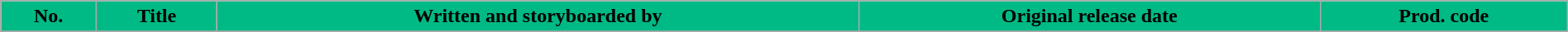<table class="wikitable plainrowheaders" style="width: 100%; margin: auto;">
<tr>
<th style="background:#00BA85; color:black;">No.</th>
<th style="background:#00BA85; color:black;">Title</th>
<th style="background:#00BA85; color:black;">Written and storyboarded by</th>
<th style="background:#00BA85; color:black;">Original release date</th>
<th style="background:#00BA85; color:black;">Prod. code</th>
</tr>
<tr>
</tr>
</table>
